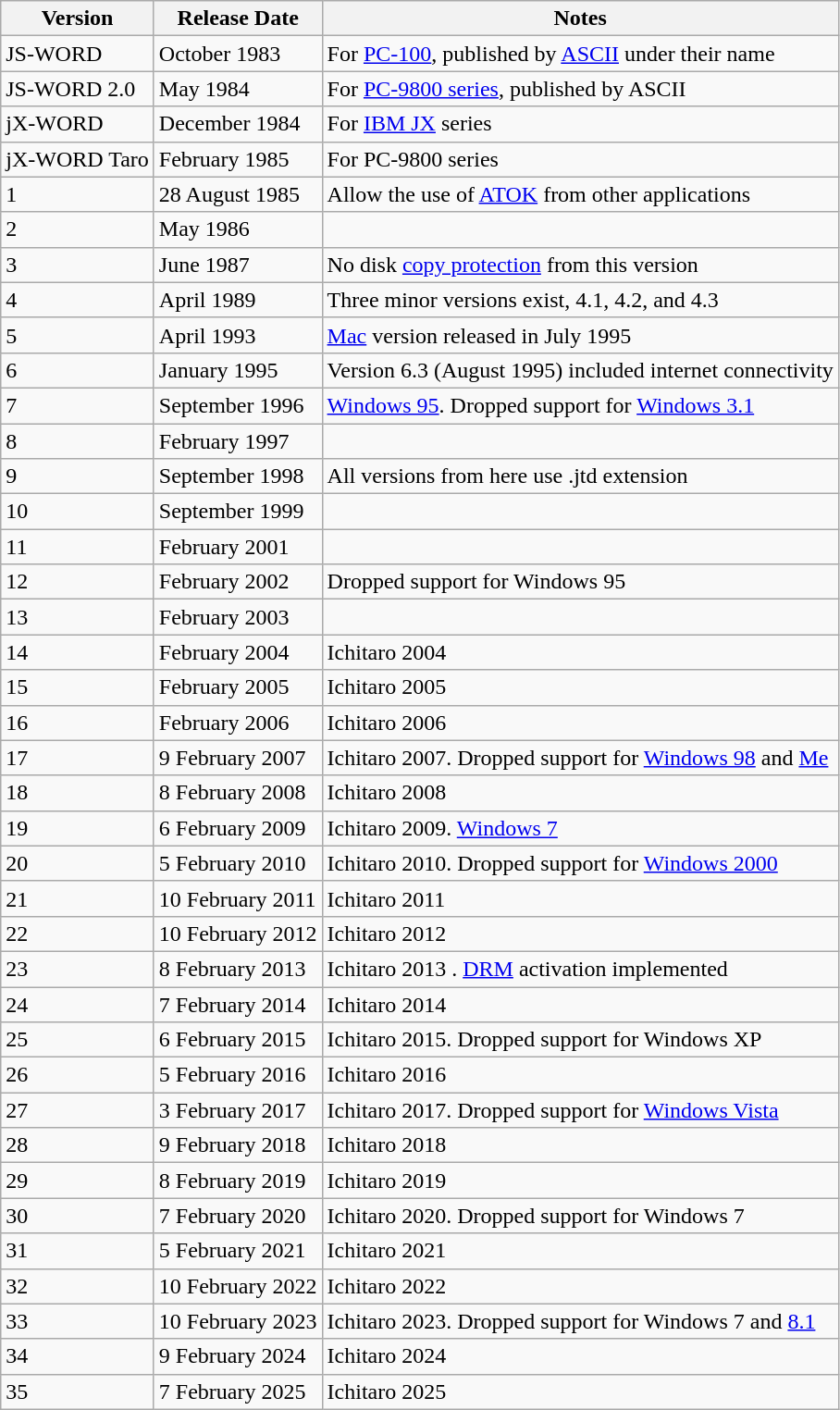<table class="wikitable">
<tr>
<th>Version</th>
<th>Release Date</th>
<th>Notes</th>
</tr>
<tr>
<td>JS-WORD</td>
<td>October 1983</td>
<td>For <a href='#'>PC-100</a>, published by <a href='#'>ASCII</a> under their name</td>
</tr>
<tr>
<td>JS-WORD 2.0</td>
<td>May 1984</td>
<td>For <a href='#'>PC-9800 series</a>, published by ASCII</td>
</tr>
<tr>
<td>jX-WORD</td>
<td>December 1984</td>
<td>For <a href='#'>IBM JX</a> series</td>
</tr>
<tr>
<td>jX-WORD Taro</td>
<td>February 1985</td>
<td>For PC-9800 series</td>
</tr>
<tr>
<td>1</td>
<td>28 August 1985</td>
<td>Allow the use of <a href='#'>ATOK</a> from other applications</td>
</tr>
<tr>
<td>2</td>
<td>May 1986</td>
<td></td>
</tr>
<tr>
<td>3</td>
<td>June 1987</td>
<td>No disk <a href='#'>copy protection</a> from this version</td>
</tr>
<tr>
<td>4</td>
<td>April 1989</td>
<td>Three minor versions exist, 4.1, 4.2, and 4.3</td>
</tr>
<tr>
<td>5</td>
<td>April 1993</td>
<td><a href='#'>Mac</a> version released in July 1995</td>
</tr>
<tr>
<td>6</td>
<td>January 1995</td>
<td>Version 6.3 (August 1995) included internet connectivity</td>
</tr>
<tr>
<td>7</td>
<td>September 1996</td>
<td><a href='#'>Windows 95</a>. Dropped support for <a href='#'>Windows 3.1</a></td>
</tr>
<tr>
<td>8</td>
<td>February 1997</td>
<td></td>
</tr>
<tr>
<td>9</td>
<td>September 1998</td>
<td>All versions from here use .jtd extension</td>
</tr>
<tr>
<td>10</td>
<td>September 1999</td>
<td></td>
</tr>
<tr>
<td>11</td>
<td>February 2001</td>
<td></td>
</tr>
<tr>
<td>12</td>
<td>February 2002</td>
<td>Dropped support for Windows 95</td>
</tr>
<tr>
<td>13</td>
<td>February 2003</td>
<td></td>
</tr>
<tr>
<td>14</td>
<td>February 2004</td>
<td>Ichitaro 2004</td>
</tr>
<tr>
<td>15</td>
<td>February 2005</td>
<td>Ichitaro 2005</td>
</tr>
<tr>
<td>16</td>
<td>February 2006</td>
<td>Ichitaro 2006</td>
</tr>
<tr>
<td>17</td>
<td>9 February 2007</td>
<td>Ichitaro 2007. Dropped support for <a href='#'>Windows 98</a> and <a href='#'>Me</a></td>
</tr>
<tr>
<td>18</td>
<td>8 February 2008</td>
<td>Ichitaro 2008</td>
</tr>
<tr>
<td>19</td>
<td>6 February 2009</td>
<td>Ichitaro 2009. <a href='#'>Windows 7</a></td>
</tr>
<tr>
<td>20</td>
<td>5 February 2010</td>
<td>Ichitaro 2010. Dropped support for <a href='#'>Windows 2000</a></td>
</tr>
<tr>
<td>21</td>
<td>10 February 2011</td>
<td>Ichitaro 2011 </td>
</tr>
<tr>
<td>22</td>
<td>10 February 2012</td>
<td>Ichitaro 2012 </td>
</tr>
<tr>
<td>23</td>
<td>8 February 2013</td>
<td>Ichitaro 2013 . <a href='#'>DRM</a> activation implemented</td>
</tr>
<tr>
<td>24</td>
<td>7 February 2014</td>
<td>Ichitaro 2014 </td>
</tr>
<tr>
<td>25</td>
<td>6 February 2015</td>
<td>Ichitaro 2015. Dropped support for Windows XP</td>
</tr>
<tr>
<td>26</td>
<td>5 February 2016</td>
<td>Ichitaro 2016</td>
</tr>
<tr>
<td>27</td>
<td>3 February 2017</td>
<td>Ichitaro 2017. Dropped support for <a href='#'>Windows Vista</a></td>
</tr>
<tr>
<td>28</td>
<td>9 February 2018</td>
<td>Ichitaro 2018</td>
</tr>
<tr>
<td>29</td>
<td>8 February 2019</td>
<td>Ichitaro 2019</td>
</tr>
<tr>
<td>30</td>
<td>7 February 2020</td>
<td>Ichitaro 2020. Dropped support for Windows 7</td>
</tr>
<tr>
<td>31</td>
<td>5 February 2021</td>
<td>Ichitaro 2021</td>
</tr>
<tr>
<td>32</td>
<td>10 February 2022</td>
<td>Ichitaro 2022</td>
</tr>
<tr>
<td>33</td>
<td>10 February 2023</td>
<td>Ichitaro 2023. Dropped support for Windows 7 and <a href='#'>8.1</a></td>
</tr>
<tr>
<td>34</td>
<td>9 February 2024</td>
<td>Ichitaro 2024</td>
</tr>
<tr>
<td>35</td>
<td>7 February 2025</td>
<td>Ichitaro 2025</td>
</tr>
</table>
